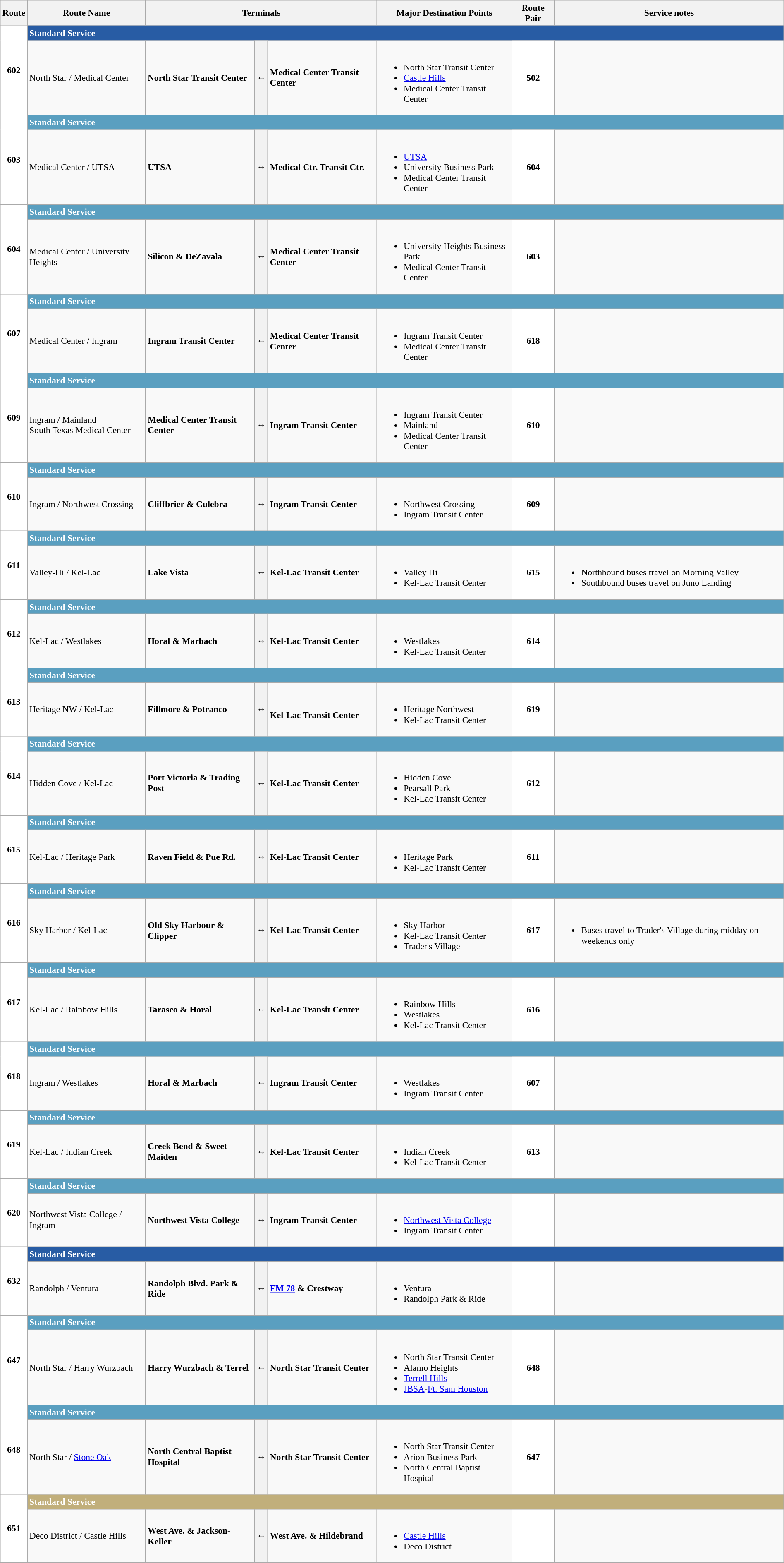<table class="wikitable mw-collapsible mw-collapsed collapsible" style="font-size: 90%; margin-left: auto; margin-right: auto; border: none;" |>
<tr>
<th>Route</th>
<th>Route Name</th>
<th colspan="3">Terminals</th>
<th>Major Destination Points</th>
<th>Route Pair</th>
<th>Service notes</th>
</tr>
<tr>
<td rowspan="2" style="background:white; color:black" align="center" valign="center"><strong>602</strong></td>
<td colspan="7" style="background:#285ca4; color:white" align="left"><strong>Standard Service</strong></td>
</tr>
<tr>
<td>North Star / Medical Center</td>
<td><strong>North Star Transit Center</strong></td>
<th><span>↔</span></th>
<td><strong>Medical Center Transit Center</strong></td>
<td><br><ul><li>North Star Transit Center</li><li><a href='#'>Castle Hills</a></li><li>Medical Center Transit Center</li></ul></td>
<td style="background:white; color:black" align="center" valign="center"><strong>502</strong></td>
<td></td>
</tr>
<tr>
<td rowspan="2" style="background:white; color:black" align="center" valign="center"><strong>603</strong></td>
<td colspan="7" style="background:#5a9fc0; color:white" align="left"><strong>Standard Service</strong></td>
</tr>
<tr>
<td>Medical Center / UTSA</td>
<td><strong>UTSA</strong></td>
<th><span>↔</span></th>
<td><strong>Medical Ctr. Transit Ctr.</strong></td>
<td><br><ul><li><a href='#'>UTSA</a></li><li>University Business Park</li><li>Medical Center Transit Center</li></ul></td>
<td style="background:white; color:black" align="center" valign="center"><strong>604</strong></td>
<td></td>
</tr>
<tr>
<td rowspan="2" style="background:white; color:black" align="center" valign="center"><strong>604</strong></td>
<td colspan="7" style="background:#5a9fc0; color:white" align="left"><strong>Standard Service</strong></td>
</tr>
<tr>
<td>Medical Center / University Heights</td>
<td><strong>Silicon & DeZavala</strong></td>
<th><span>↔</span></th>
<td><strong>Medical Center Transit Center</strong></td>
<td><br><ul><li>University Heights Business Park</li><li>Medical Center Transit Center</li></ul></td>
<td style="background:white; color:black" align="center" valign="center"><strong>603</strong></td>
<td></td>
</tr>
<tr>
<td rowspan="2" style="background:white; color:black" align="center" valign="center"><strong>607</strong></td>
<td colspan="7" style="background:#5a9fc0; color:white" align="left"><strong>Standard Service</strong></td>
</tr>
<tr>
<td>Medical Center / Ingram</td>
<td><strong>Ingram Transit Center</strong></td>
<th><span>↔</span></th>
<td><strong>Medical Center Transit Center</strong></td>
<td><br><ul><li>Ingram Transit Center</li><li>Medical Center Transit Center</li></ul></td>
<td style="background:white; color:black" align="center" valign="center"><strong>618</strong></td>
<td></td>
</tr>
<tr>
<td rowspan="2" style="background:white; color:black" align="center" valign="center"><strong>609</strong></td>
<td colspan="7" style="background:#5a9fc0; color:white" align="left"><strong>Standard Service</strong></td>
</tr>
<tr>
<td>Ingram / Mainland<br>South Texas Medical Center</td>
<td><strong>Medical Center Transit Center</strong></td>
<th><span>↔</span></th>
<td><strong>Ingram Transit Center</strong></td>
<td><br><ul><li>Ingram Transit Center</li><li>Mainland</li><li>Medical Center Transit Center</li></ul></td>
<td style="background:white; color:black" align="center" valign="center"><strong>610</strong></td>
<td></td>
</tr>
<tr>
<td rowspan="2" style="background:white; color:black" align="center" valign="center"><strong>610</strong></td>
<td colspan="7" style="background:#5a9fc0; color:white" align="left"><strong>Standard Service</strong></td>
</tr>
<tr>
<td>Ingram / Northwest Crossing</td>
<td><strong>Cliffbrier & Culebra</strong></td>
<th><span>↔</span></th>
<td><strong>Ingram Transit Center</strong></td>
<td><br><ul><li>Northwest Crossing</li><li>Ingram Transit Center</li></ul></td>
<td style="background:white; color:black" align="center" valign="center"><strong>609</strong></td>
<td></td>
</tr>
<tr>
<td rowspan="2" style="background:white; color:black" align="center" valign="center"><strong>611</strong></td>
<td colspan="7" style="background:#5a9fc0; color:white" align="left"><strong>Standard Service</strong></td>
</tr>
<tr>
<td>Valley-Hi / Kel-Lac</td>
<td><strong>Lake Vista</strong></td>
<th><span>↔</span></th>
<td><strong>Kel-Lac Transit Center</strong></td>
<td><br><ul><li>Valley Hi</li><li>Kel-Lac Transit Center</li></ul></td>
<td style="background:white; color:black" align="center" valign="center"><strong>615</strong></td>
<td><br><ul><li>Northbound buses travel on Morning Valley</li><li>Southbound buses travel on Juno Landing</li></ul></td>
</tr>
<tr>
<td rowspan="2" style="background:white; color:black" align="center" valign="center"><strong>612</strong></td>
<td colspan="7" style="background:#5a9fc0; color:white" align="left"><strong>Standard Service</strong></td>
</tr>
<tr>
<td>Kel-Lac / Westlakes</td>
<td><strong>Horal & Marbach</strong></td>
<th><span>↔</span></th>
<td><strong>Kel-Lac Transit Center</strong></td>
<td><br><ul><li>Westlakes</li><li>Kel-Lac Transit Center</li></ul></td>
<td style="background:white; color:black" align="center" valign="center"><strong>614</strong></td>
<td></td>
</tr>
<tr>
<td rowspan="2" style="background:white; color:black" align="center" valign="center"><strong>613</strong></td>
<td colspan="7" style="background:#5a9fc0; color:white" align="left"><strong>Standard Service</strong></td>
</tr>
<tr>
<td>Heritage NW / Kel-Lac</td>
<td><strong>Fillmore & Potranco</strong></td>
<th><span>↔</span></th>
<td><br><strong>Kel-Lac Transit Center</strong></td>
<td><br><ul><li>Heritage Northwest</li><li>Kel-Lac Transit Center</li></ul></td>
<td style="background:white; color:black" align="center" valign="center"><strong>619</strong></td>
<td></td>
</tr>
<tr>
<td rowspan="2" style="background:white; color:black" align="center" valign="center"><strong>614</strong></td>
<td colspan="7" style="background:#5a9fc0; color:white" align="left"><strong>Standard Service</strong></td>
</tr>
<tr>
<td>Hidden Cove / Kel-Lac</td>
<td><strong>Port Victoria & Trading Post</strong></td>
<th><span>↔</span></th>
<td><strong>Kel-Lac Transit Center</strong></td>
<td><br><ul><li>Hidden Cove</li><li>Pearsall Park</li><li>Kel-Lac Transit Center</li></ul></td>
<td style="background:white; color:black" align="center" valign="center"><strong>612</strong></td>
<td></td>
</tr>
<tr>
<td rowspan="2" style="background:white; color:black" align="center" valign="center"><strong>615</strong></td>
<td colspan="7" style="background:#5a9fc0; color:white" align="left"><strong>Standard Service</strong></td>
</tr>
<tr>
<td>Kel-Lac / Heritage Park</td>
<td><strong>Raven Field & Pue Rd.</strong></td>
<th><span>↔</span></th>
<td><strong>Kel-Lac Transit Center</strong></td>
<td><br><ul><li>Heritage Park</li><li>Kel-Lac Transit Center</li></ul></td>
<td style="background:white; color:black" align="center" valign="center"><strong>611</strong></td>
<td></td>
</tr>
<tr>
<td rowspan="2" style="background:white; color:black" align="center" valign="center"><strong>616</strong></td>
<td colspan="7" style="background:#5a9fc0; color:white" align="left"><strong>Standard Service</strong></td>
</tr>
<tr>
<td>Sky Harbor / Kel-Lac</td>
<td><strong>Old Sky Harbour & Clipper</strong></td>
<th><span>↔</span></th>
<td><strong>Kel-Lac Transit Center</strong></td>
<td><br><ul><li>Sky Harbor</li><li>Kel-Lac Transit Center</li><li>Trader's Village</li></ul></td>
<td style="background:white; color:black" align="center" valign="center"><strong>617</strong></td>
<td><br><ul><li>Buses travel to Trader's Village during midday on weekends only</li></ul></td>
</tr>
<tr>
<td rowspan="2" style="background:white; color:black" align="center" valign="center"><strong>617</strong></td>
<td colspan="7" style="background:#5a9fc0; color:white" align="left"><strong>Standard Service</strong></td>
</tr>
<tr>
<td>Kel-Lac / Rainbow Hills</td>
<td><strong>Tarasco & Horal</strong></td>
<th><span>↔</span></th>
<td><strong>Kel-Lac Transit Center</strong></td>
<td><br><ul><li>Rainbow Hills</li><li>Westlakes</li><li>Kel-Lac Transit Center</li></ul></td>
<td style="background:white; color:black" align="center" valign="center"><strong>616</strong></td>
<td></td>
</tr>
<tr>
<td rowspan="2" style="background:white; color:black" align="center" valign="center"><strong>618</strong></td>
<td colspan="7" style="background:#5a9fc0; color:white" align="left"><strong>Standard Service</strong></td>
</tr>
<tr>
<td>Ingram / Westlakes</td>
<td><strong>Horal & Marbach</strong></td>
<th><span>↔</span></th>
<td><strong>Ingram Transit Center</strong></td>
<td><br><ul><li>Westlakes</li><li>Ingram Transit Center</li></ul></td>
<td style="background:white; color:black" align="center" valign="center"><strong>607</strong></td>
<td></td>
</tr>
<tr>
<td rowspan="2" style="background:white; color:black" align="center" valign="center"><strong>619</strong></td>
<td colspan="7" style="background:#5a9fc0; color:white" align="left"><strong>Standard Service</strong></td>
</tr>
<tr>
<td>Kel-Lac / Indian Creek</td>
<td><strong>Creek Bend & Sweet Maiden</strong></td>
<th><span>↔</span></th>
<td><strong>Kel-Lac Transit Center</strong></td>
<td><br><ul><li>Indian Creek</li><li>Kel-Lac Transit Center</li></ul></td>
<td style="background:white; color:black" align="center" valign="center"><strong>613</strong></td>
<td></td>
</tr>
<tr>
<td rowspan="2" style="background:white; color:black" align="center" valign="center"><strong>620</strong></td>
<td colspan="7" style="background:#5a9fc0; color:white" align="left"><strong>Standard Service</strong></td>
</tr>
<tr>
<td>Northwest Vista College / Ingram</td>
<td><strong>Northwest Vista College</strong></td>
<th><span>↔</span></th>
<td><strong>Ingram Transit Center</strong></td>
<td><br><ul><li><a href='#'>Northwest Vista College</a></li><li>Ingram Transit Center</li></ul></td>
<td style="background:white"></td>
<td></td>
</tr>
<tr>
<td rowspan="2" style="background:white; color:black" align="center" valign="center"><strong>632</strong></td>
<td colspan="7" style="background:#285ca4; color:white" align="left"><strong>Standard Service</strong></td>
</tr>
<tr>
<td>Randolph / Ventura</td>
<td><strong>Randolph Blvd. Park & Ride</strong></td>
<th><span>↔</span></th>
<td><strong><a href='#'>FM 78</a> & Crestway</strong></td>
<td><br><ul><li>Ventura</li><li>Randolph Park & Ride</li></ul></td>
<td style="background:white"></td>
<td></td>
</tr>
<tr>
<td rowspan="2" style="background:white; color:black" align="center" valign="center"><strong>647</strong></td>
<td colspan="7" style="background:#5a9fc0; color:white" align="left"><strong>Standard Service</strong></td>
</tr>
<tr>
<td>North Star / Harry Wurzbach</td>
<td><strong>Harry Wurzbach & Terrel</strong></td>
<th><span>↔</span></th>
<td><strong>North Star Transit Center</strong></td>
<td><br><ul><li>North Star Transit Center</li><li>Alamo Heights</li><li><a href='#'>Terrell Hills</a></li><li><a href='#'>JBSA</a>-<a href='#'>Ft. Sam Houston</a></li></ul></td>
<td style="background:white; color:black" align="center" valign="center"><strong>648</strong></td>
<td></td>
</tr>
<tr>
<td rowspan="2" style="background:white; color:black" align="center" valign="center"><strong>648</strong></td>
<td colspan="7" style="background:#5a9fc0; color:white" align="left"><strong>Standard Service</strong></td>
</tr>
<tr>
<td>North Star / <a href='#'>Stone Oak</a></td>
<td><strong>North Central Baptist Hospital</strong></td>
<th><span>↔</span></th>
<td><strong>North Star Transit Center</strong></td>
<td><br><ul><li>North Star Transit Center</li><li>Arion Business Park</li><li>North Central Baptist Hospital</li></ul></td>
<td style="background:white; color:black" align="center" valign="center"><strong>647</strong></td>
<td></td>
</tr>
<tr>
<td rowspan="2" style="background:white; color:black" align="center" valign="center"><strong>651</strong></td>
<td colspan="7" style="background:#c1af7b; color:white" align="left"><strong>Standard Service</strong></td>
</tr>
<tr>
<td>Deco District / Castle Hills</td>
<td><strong>West Ave. & Jackson-Keller</strong></td>
<th><span>↔</span></th>
<td><strong>West Ave. & Hildebrand</strong></td>
<td><br><ul><li><a href='#'>Castle Hills</a></li><li>Deco District</li></ul></td>
<td style="background:white"></td>
<td></td>
</tr>
</table>
